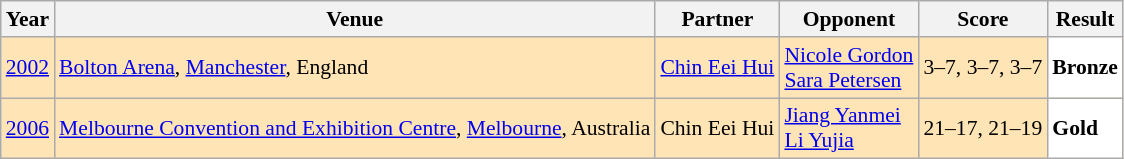<table class="sortable wikitable" style="font-size: 90%;">
<tr>
<th>Year</th>
<th>Venue</th>
<th>Partner</th>
<th>Opponent</th>
<th>Score</th>
<th>Result</th>
</tr>
<tr style="background:#FFE4B5">
<td align="center"><a href='#'>2002</a></td>
<td align="left"><a href='#'>Bolton Arena</a>, <a href='#'>Manchester</a>, England</td>
<td align="left"> <a href='#'>Chin Eei Hui</a></td>
<td align="left"> <a href='#'>Nicole Gordon</a><br> <a href='#'>Sara Petersen</a></td>
<td align="left">3–7, 3–7, 3–7</td>
<td style="text-align:left; background:white"> <strong>Bronze</strong></td>
</tr>
<tr style="background:#FFE4B5">
<td align="center"><a href='#'>2006</a></td>
<td align="left"><a href='#'>Melbourne Convention and Exhibition Centre</a>, <a href='#'>Melbourne</a>, Australia</td>
<td align="left"> Chin Eei Hui</td>
<td align="left"> <a href='#'>Jiang Yanmei</a><br> <a href='#'>Li Yujia</a></td>
<td align="left">21–17, 21–19</td>
<td style="text-align:left; background:white"> <strong>Gold</strong></td>
</tr>
</table>
